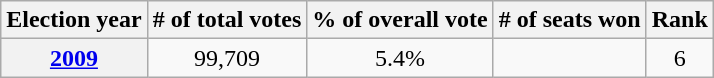<table class="wikitable">
<tr>
<th>Election year</th>
<th># of total votes</th>
<th>% of overall vote</th>
<th># of seats won</th>
<th>Rank</th>
</tr>
<tr>
<th><a href='#'>2009</a></th>
<td style="text-align:center;">99,709 </td>
<td style="text-align:center;">5.4% </td>
<td style="text-align:center;"></td>
<td style="text-align:center;">6 </td>
</tr>
</table>
